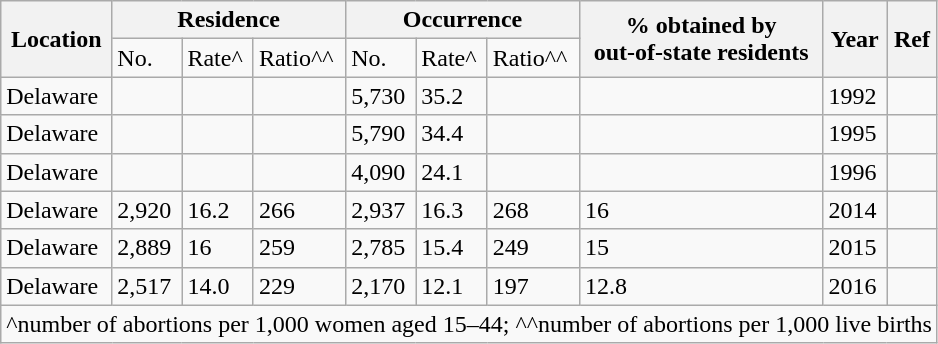<table class="wikitable">
<tr>
<th rowspan="2">Location</th>
<th colspan="3">Residence</th>
<th colspan="3">Occurrence</th>
<th rowspan="2">% obtained by<br>out-of-state residents</th>
<th rowspan="2">Year</th>
<th rowspan="2">Ref</th>
</tr>
<tr>
<td>No.</td>
<td>Rate^</td>
<td>Ratio^^</td>
<td>No.</td>
<td>Rate^</td>
<td>Ratio^^</td>
</tr>
<tr>
<td>Delaware</td>
<td></td>
<td></td>
<td></td>
<td>5,730</td>
<td>35.2</td>
<td></td>
<td></td>
<td>1992</td>
<td></td>
</tr>
<tr>
<td>Delaware</td>
<td></td>
<td></td>
<td></td>
<td>5,790</td>
<td>34.4</td>
<td></td>
<td></td>
<td>1995</td>
<td></td>
</tr>
<tr>
<td>Delaware</td>
<td></td>
<td></td>
<td></td>
<td>4,090</td>
<td>24.1</td>
<td></td>
<td></td>
<td>1996</td>
<td></td>
</tr>
<tr>
<td>Delaware</td>
<td>2,920</td>
<td>16.2</td>
<td>266</td>
<td>2,937</td>
<td>16.3</td>
<td>268</td>
<td>16</td>
<td>2014</td>
<td></td>
</tr>
<tr>
<td>Delaware</td>
<td>2,889</td>
<td>16</td>
<td>259</td>
<td>2,785</td>
<td>15.4</td>
<td>249</td>
<td>15</td>
<td>2015</td>
<td></td>
</tr>
<tr>
<td>Delaware</td>
<td>2,517</td>
<td>14.0</td>
<td>229</td>
<td>2,170</td>
<td>12.1</td>
<td>197</td>
<td>12.8</td>
<td>2016</td>
<td></td>
</tr>
<tr>
<td colspan="10">^number of abortions per 1,000 women aged 15–44; ^^number of abortions per 1,000 live births</td>
</tr>
</table>
